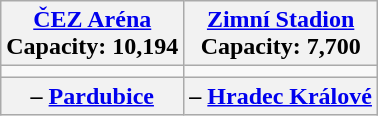<table class="wikitable" style="text-align:center;">
<tr>
<th><a href='#'>ČEZ Aréna</a><br>Capacity: 10,194</th>
<th><a href='#'>Zimní Stadion</a><br>Capacity: 7,700</th>
</tr>
<tr>
<td></td>
<td></td>
</tr>
<tr>
<th> – <a href='#'>Pardubice</a></th>
<th> – <a href='#'>Hradec Králové</a></th>
</tr>
</table>
